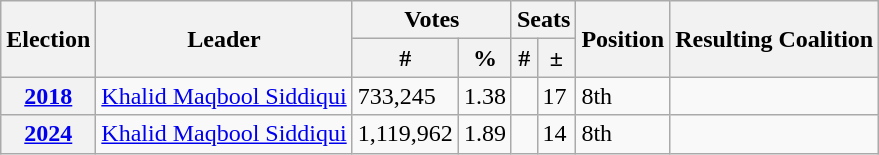<table class="wikitable">
<tr>
<th rowspan="2">Election</th>
<th rowspan="2">Leader</th>
<th colspan="2">Votes</th>
<th colspan="2">Seats</th>
<th rowspan="2">Position</th>
<th rowspan="2">Resulting Coalition</th>
</tr>
<tr>
<th>#</th>
<th>%</th>
<th>#</th>
<th>±</th>
</tr>
<tr>
<th><a href='#'>2018</a></th>
<td><a href='#'>Khalid Maqbool Siddiqui</a></td>
<td>733,245</td>
<td>1.38</td>
<td></td>
<td> 17</td>
<td>8th</td>
<td><br></td>
</tr>
<tr>
<th><a href='#'>2024</a></th>
<td><a href='#'>Khalid Maqbool Siddiqui</a></td>
<td>1,119,962</td>
<td>1.89</td>
<td></td>
<td> 14</td>
<td>8th</td>
<td></td>
</tr>
</table>
